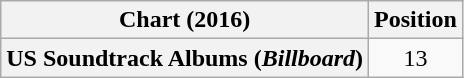<table class="wikitable plainrowheaders" style="text-align:center">
<tr>
<th scope="col">Chart (2016)</th>
<th scope="col">Position</th>
</tr>
<tr>
<th scope="row">US Soundtrack Albums (<em>Billboard</em>)</th>
<td>13</td>
</tr>
</table>
